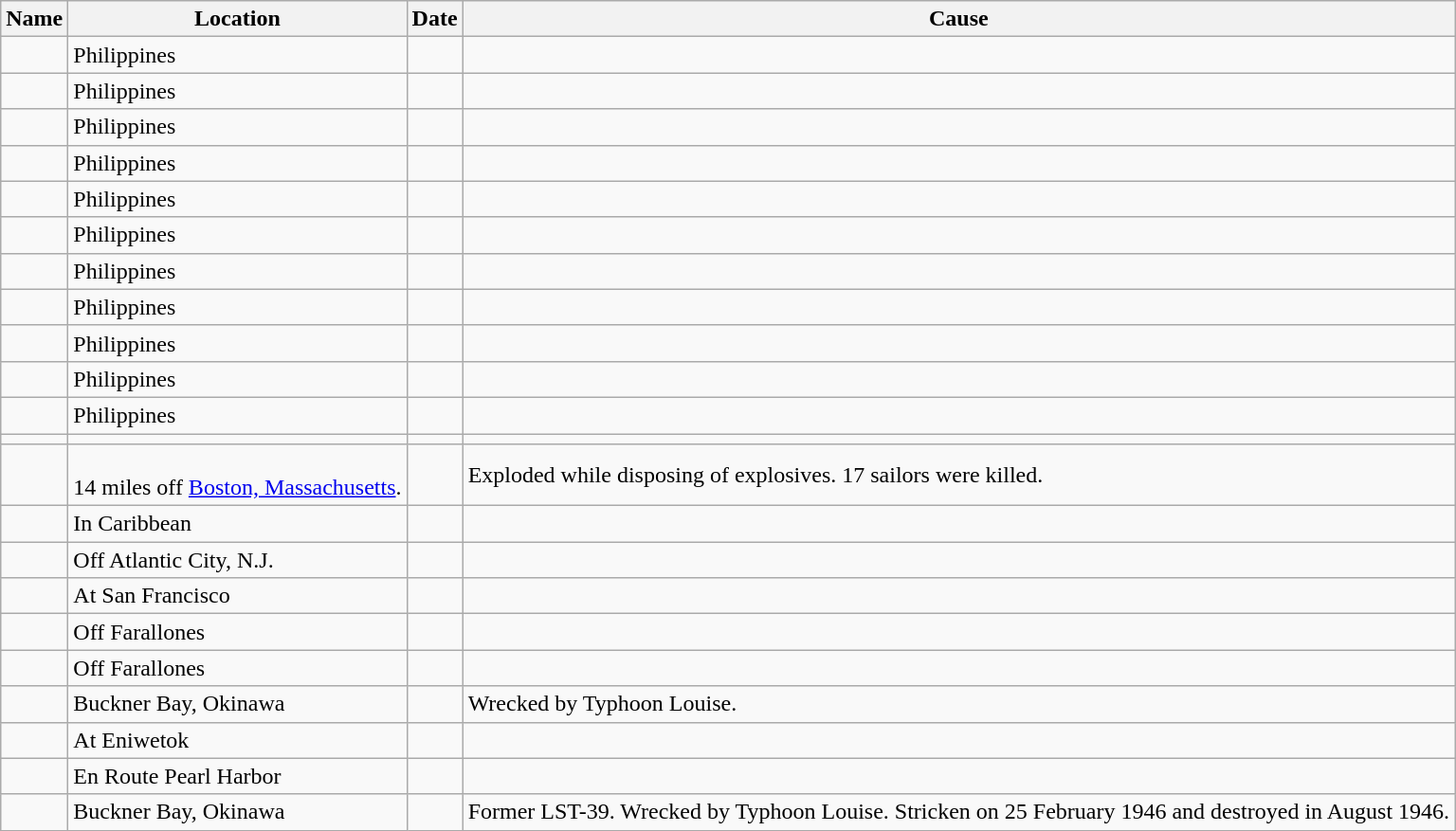<table class="wikitable sortable">
<tr>
<th>Name</th>
<th>Location</th>
<th>Date</th>
<th>Cause</th>
</tr>
<tr>
<td></td>
<td>Philippines</td>
<td></td>
<td></td>
</tr>
<tr>
<td></td>
<td>Philippines</td>
<td></td>
<td></td>
</tr>
<tr>
<td></td>
<td>Philippines</td>
<td></td>
<td></td>
</tr>
<tr>
<td></td>
<td>Philippines</td>
<td></td>
<td></td>
</tr>
<tr>
<td></td>
<td>Philippines</td>
<td></td>
<td></td>
</tr>
<tr>
<td></td>
<td>Philippines</td>
<td></td>
<td></td>
</tr>
<tr>
<td></td>
<td>Philippines</td>
<td></td>
<td></td>
</tr>
<tr>
<td></td>
<td>Philippines</td>
<td></td>
<td></td>
</tr>
<tr>
<td></td>
<td>Philippines</td>
<td></td>
<td></td>
</tr>
<tr>
<td></td>
<td>Philippines</td>
<td></td>
<td></td>
</tr>
<tr>
<td></td>
<td>Philippines</td>
<td></td>
<td></td>
</tr>
<tr>
<td></td>
<td></td>
<td></td>
<td></td>
</tr>
<tr>
<td></td>
<td> <br>14 miles off <a href='#'>Boston, Massachusetts</a>.</td>
<td></td>
<td>Exploded while disposing of explosives.  17 sailors were killed.</td>
</tr>
<tr>
<td></td>
<td>In Caribbean</td>
<td></td>
<td></td>
</tr>
<tr>
<td></td>
<td>Off Atlantic City, N.J.</td>
<td></td>
<td></td>
</tr>
<tr>
<td></td>
<td>At San Francisco</td>
<td></td>
<td></td>
</tr>
<tr>
<td></td>
<td>Off Farallones</td>
<td></td>
<td></td>
</tr>
<tr>
<td></td>
<td>Off Farallones</td>
<td></td>
<td></td>
</tr>
<tr>
<td></td>
<td>Buckner Bay, Okinawa</td>
<td></td>
<td>Wrecked by Typhoon Louise.</td>
</tr>
<tr>
<td></td>
<td>At Eniwetok</td>
<td></td>
<td></td>
</tr>
<tr>
<td></td>
<td>En Route Pearl Harbor</td>
<td></td>
<td></td>
</tr>
<tr>
<td></td>
<td>Buckner Bay, Okinawa</td>
<td></td>
<td>Former LST-39.  Wrecked by Typhoon Louise.  Stricken on 25 February 1946 and destroyed in August 1946.</td>
</tr>
</table>
